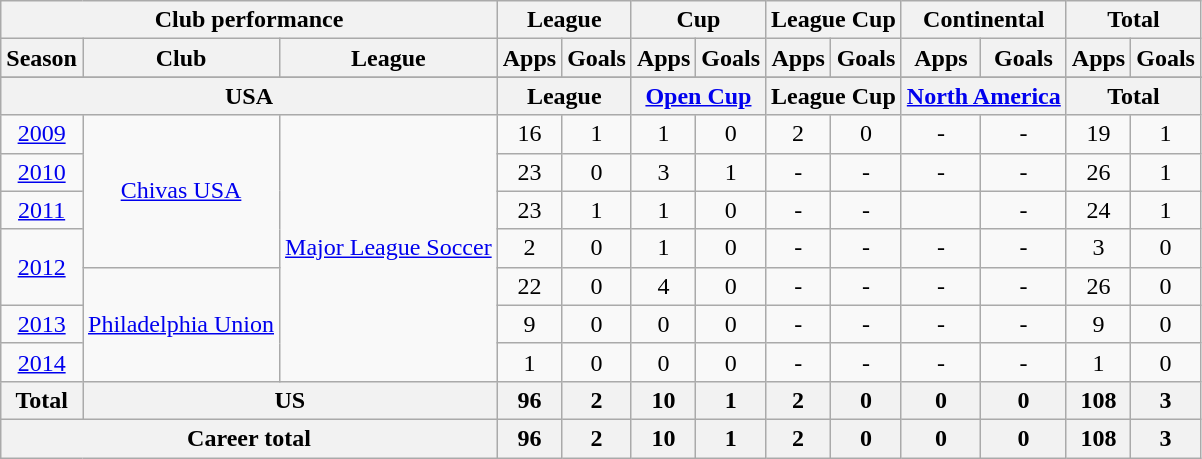<table class="wikitable" style="text-align:center">
<tr>
<th colspan=3>Club performance</th>
<th colspan=2>League</th>
<th colspan=2>Cup</th>
<th colspan=2>League Cup</th>
<th colspan=2>Continental</th>
<th colspan=2>Total</th>
</tr>
<tr>
<th>Season</th>
<th>Club</th>
<th>League</th>
<th>Apps</th>
<th>Goals</th>
<th>Apps</th>
<th>Goals</th>
<th>Apps</th>
<th>Goals</th>
<th>Apps</th>
<th>Goals</th>
<th>Apps</th>
<th>Goals</th>
</tr>
<tr>
</tr>
<tr>
<th colspan=3>USA</th>
<th colspan=2>League</th>
<th colspan=2><a href='#'>Open Cup</a></th>
<th colspan=2>League Cup</th>
<th colspan=2><a href='#'>North America</a></th>
<th colspan=2>Total</th>
</tr>
<tr>
<td><a href='#'>2009</a></td>
<td rowspan="4"><a href='#'>Chivas USA</a></td>
<td rowspan="7"><a href='#'>Major League Soccer</a></td>
<td>16</td>
<td>1</td>
<td>1</td>
<td>0</td>
<td>2</td>
<td>0</td>
<td>-</td>
<td>-</td>
<td>19</td>
<td>1</td>
</tr>
<tr>
<td><a href='#'>2010</a></td>
<td>23</td>
<td>0</td>
<td>3</td>
<td>1</td>
<td>-</td>
<td>-</td>
<td>-</td>
<td>-</td>
<td>26</td>
<td>1</td>
</tr>
<tr>
<td><a href='#'>2011</a></td>
<td>23</td>
<td>1</td>
<td>1</td>
<td>0</td>
<td>-</td>
<td>-</td>
<td></td>
<td>-</td>
<td>24</td>
<td>1</td>
</tr>
<tr>
<td rowspan="2"><a href='#'>2012</a></td>
<td>2</td>
<td>0</td>
<td>1</td>
<td>0</td>
<td>-</td>
<td>-</td>
<td>-</td>
<td>-</td>
<td>3</td>
<td>0</td>
</tr>
<tr>
<td rowspan="3"><a href='#'>Philadelphia Union</a></td>
<td>22</td>
<td>0</td>
<td>4</td>
<td>0</td>
<td>-</td>
<td>-</td>
<td>-</td>
<td>-</td>
<td>26</td>
<td>0</td>
</tr>
<tr>
<td><a href='#'>2013</a></td>
<td>9</td>
<td>0</td>
<td>0</td>
<td>0</td>
<td>-</td>
<td>-</td>
<td>-</td>
<td>-</td>
<td>9</td>
<td>0</td>
</tr>
<tr>
<td><a href='#'>2014</a></td>
<td>1</td>
<td>0</td>
<td>0</td>
<td>0</td>
<td>-</td>
<td>-</td>
<td>-</td>
<td>-</td>
<td>1</td>
<td>0</td>
</tr>
<tr>
<th rowspan=1>Total</th>
<th colspan=2>US</th>
<th>96</th>
<th>2</th>
<th>10</th>
<th>1</th>
<th>2</th>
<th>0</th>
<th>0</th>
<th>0</th>
<th>108</th>
<th>3</th>
</tr>
<tr>
<th colspan=3>Career total</th>
<th>96</th>
<th>2</th>
<th>10</th>
<th>1</th>
<th>2</th>
<th>0</th>
<th>0</th>
<th>0</th>
<th>108</th>
<th>3</th>
</tr>
</table>
